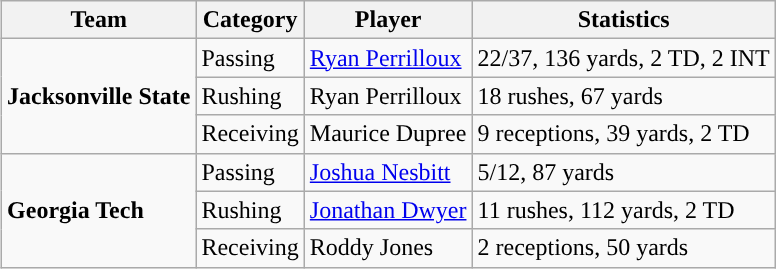<table class="wikitable" style="float: right;">
<tr>
<th>Team</th>
<th>Category</th>
<th>Player</th>
<th>Statistics</th>
</tr>
<tr>
<td rowspan=3><strong>Jacksonville State</strong></td>
<td>Passing</td>
<td><a href='#'>Ryan Perrilloux</a></td>
<td>22/37, 136 yards, 2 TD, 2 INT</td>
</tr>
<tr>
<td>Rushing</td>
<td>Ryan Perrilloux</td>
<td>18 rushes, 67 yards</td>
</tr>
<tr>
<td>Receiving</td>
<td>Maurice Dupree</td>
<td>9 receptions, 39 yards, 2 TD</td>
</tr>
<tr>
<td rowspan=3><strong>Georgia Tech</strong></td>
<td>Passing</td>
<td><a href='#'>Joshua Nesbitt</a></td>
<td>5/12, 87 yards</td>
</tr>
<tr>
<td>Rushing</td>
<td><a href='#'>Jonathan Dwyer</a></td>
<td>11 rushes, 112 yards, 2 TD</td>
</tr>
<tr>
<td>Receiving</td>
<td>Roddy Jones</td>
<td>2 receptions, 50 yards</td>
</tr>
</table>
